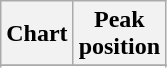<table class="wikitable plainrowheaders">
<tr>
<th>Chart</th>
<th>Peak<br>position</th>
</tr>
<tr>
</tr>
<tr>
</tr>
<tr>
</tr>
</table>
